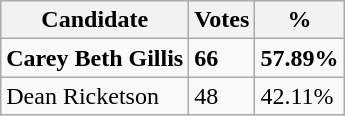<table class="wikitable">
<tr>
<th>Candidate</th>
<th>Votes</th>
<th>%</th>
</tr>
<tr>
<td><strong>Carey Beth Gillis</strong></td>
<td><strong>66</strong></td>
<td><strong>57.89%</strong></td>
</tr>
<tr>
<td>Dean Ricketson</td>
<td>48</td>
<td>42.11%</td>
</tr>
</table>
